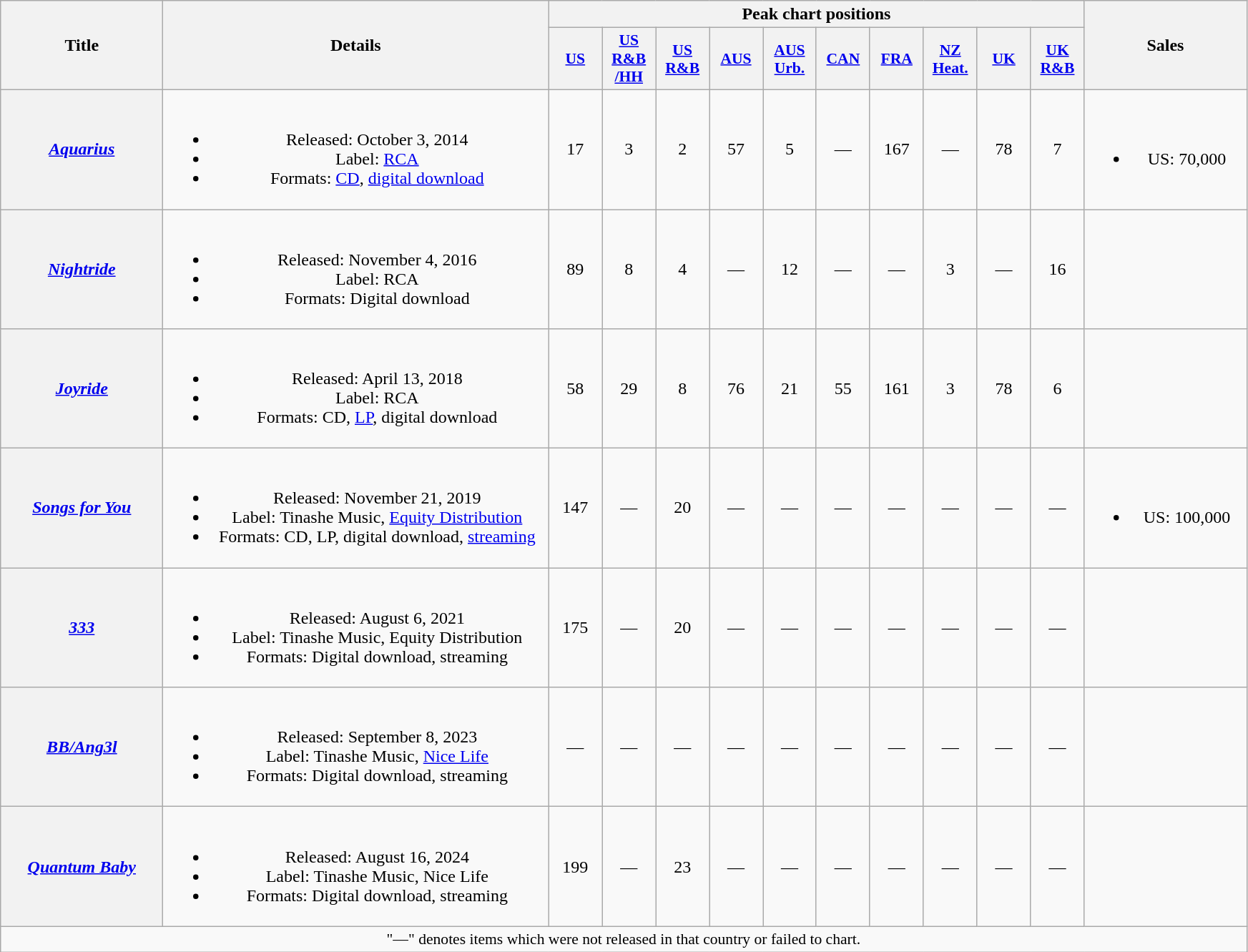<table class="wikitable plainrowheaders" style="text-align:center;">
<tr>
<th scope="col" rowspan="2" style="width:9em;">Title</th>
<th scope="col" rowspan="2" style="width:22em;">Details</th>
<th scope="col" colspan="10">Peak chart positions</th>
<th scope="col" rowspan="2" style="width:9em;">Sales</th>
</tr>
<tr>
<th scope="col" style="width:3em;font-size:90%;"><a href='#'>US</a><br></th>
<th scope="col" style="width:3em;font-size:90%;"><a href='#'>US<br>R&B<br>/HH</a><br></th>
<th scope="col" style="width:3em;font-size:90%;"><a href='#'>US<br>R&B</a><br></th>
<th scope="col" style="width:3em;font-size:90%;"><a href='#'>AUS</a><br></th>
<th scope="col" style="width:3em;font-size:90%;"><a href='#'>AUS<br>Urb.</a><br></th>
<th scope="col" style="width:3em;font-size:90%;"><a href='#'>CAN</a><br></th>
<th scope="col" style="width:3em;font-size:90%;"><a href='#'>FRA</a><br></th>
<th scope="col" style="width:3em;font-size:90%;"><a href='#'>NZ<br>Heat.</a><br></th>
<th scope="col" style="width:3em;font-size:90%;"><a href='#'>UK</a><br></th>
<th scope="col" style="width:3em;font-size:90%;"><a href='#'>UK<br>R&B</a><br></th>
</tr>
<tr>
<th scope="row"><em><a href='#'>Aquarius</a></em></th>
<td><br><ul><li>Released: October 3, 2014</li><li>Label: <a href='#'>RCA</a></li><li>Formats: <a href='#'>CD</a>, <a href='#'>digital download</a></li></ul></td>
<td>17</td>
<td>3</td>
<td>2</td>
<td>57</td>
<td>5</td>
<td>—</td>
<td>167</td>
<td>—</td>
<td>78</td>
<td>7</td>
<td><br><ul><li>US: 70,000 <br></li></ul></td>
</tr>
<tr>
<th scope="row"><em><a href='#'>Nightride</a></em></th>
<td><br><ul><li>Released: November 4, 2016</li><li>Label: RCA</li><li>Formats: Digital download</li></ul></td>
<td>89</td>
<td>8</td>
<td>4</td>
<td>—</td>
<td>12</td>
<td>—</td>
<td>—</td>
<td>3</td>
<td>—</td>
<td>16</td>
<td></td>
</tr>
<tr>
<th scope="row"><em><a href='#'>Joyride</a></em></th>
<td><br><ul><li>Released: April 13, 2018</li><li>Label: RCA</li><li>Formats: CD, <a href='#'>LP</a>, digital download</li></ul></td>
<td>58</td>
<td>29</td>
<td>8</td>
<td>76</td>
<td>21</td>
<td>55</td>
<td>161</td>
<td>3</td>
<td>78</td>
<td>6</td>
<td></td>
</tr>
<tr>
<th scope="row"><em><a href='#'>Songs for You</a></em></th>
<td><br><ul><li>Released: November 21, 2019</li><li>Label: Tinashe Music, <a href='#'>Equity Distribution</a></li><li>Formats: CD, LP, digital download, <a href='#'>streaming</a></li></ul></td>
<td>147</td>
<td>—</td>
<td>20</td>
<td>—</td>
<td>—</td>
<td>—</td>
<td>—</td>
<td>—</td>
<td>—</td>
<td>—</td>
<td><br><ul><li>US: 100,000 <br></li></ul></td>
</tr>
<tr>
<th scope="row"><em><a href='#'>333</a></em></th>
<td><br><ul><li>Released: August 6, 2021</li><li>Label: Tinashe Music, Equity Distribution</li><li>Formats: Digital download, streaming</li></ul></td>
<td>175</td>
<td>—</td>
<td>20</td>
<td>—</td>
<td>—</td>
<td>—</td>
<td>—</td>
<td>—</td>
<td>—</td>
<td>—</td>
<td></td>
</tr>
<tr>
<th scope="row"><em><a href='#'>BB/Ang3l</a></em></th>
<td><br><ul><li>Released: September 8, 2023</li><li>Label: Tinashe Music, <a href='#'>Nice Life</a></li><li>Formats: Digital download, streaming</li></ul></td>
<td>—</td>
<td>—</td>
<td>—</td>
<td>—</td>
<td>—</td>
<td>—</td>
<td>—</td>
<td>—</td>
<td>—</td>
<td>—</td>
<td></td>
</tr>
<tr>
<th scope="row"><em><a href='#'>Quantum Baby</a></em></th>
<td><br><ul><li>Released: August 16, 2024</li><li>Label: Tinashe Music, Nice Life</li><li>Formats: Digital download, streaming</li></ul></td>
<td>199</td>
<td>—</td>
<td>23</td>
<td>—</td>
<td>—</td>
<td>—</td>
<td>—</td>
<td>—</td>
<td>—</td>
<td>—</td>
<td></td>
</tr>
<tr>
<td colspan="14" style="font-size:90%;">"—" denotes items which were not released in that country or failed to chart.</td>
</tr>
</table>
